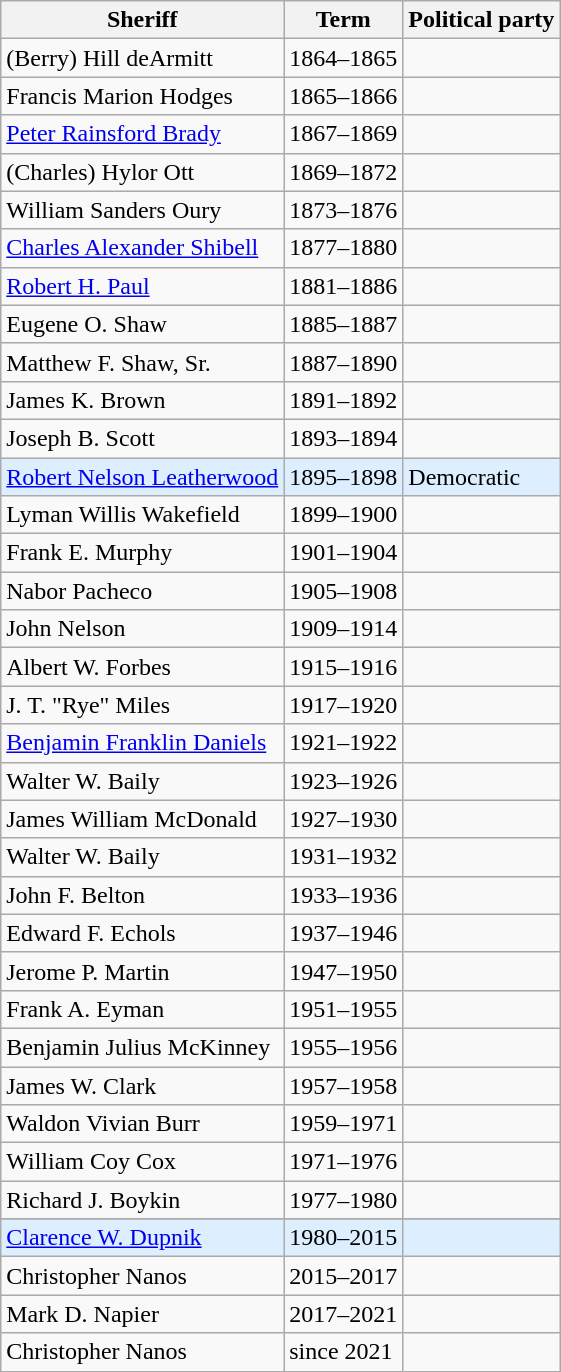<table class="wikitable mw-collapsible mw-collapsed floatright">
<tr>
<th>Sheriff</th>
<th>Term</th>
<th>Political party</th>
</tr>
<tr>
<td>(Berry) Hill deArmitt</td>
<td>1864–1865</td>
<td></td>
</tr>
<tr>
<td>Francis Marion Hodges</td>
<td>1865–1866</td>
<td></td>
</tr>
<tr>
<td><a href='#'>Peter Rainsford Brady</a></td>
<td>1867–1869</td>
<td></td>
</tr>
<tr>
<td>(Charles) Hylor Ott</td>
<td>1869–1872</td>
<td></td>
</tr>
<tr>
<td>William Sanders Oury</td>
<td>1873–1876</td>
<td></td>
</tr>
<tr>
<td><a href='#'>Charles Alexander Shibell</a></td>
<td>1877–1880</td>
<td></td>
</tr>
<tr>
<td><a href='#'>Robert H. Paul</a></td>
<td>1881–1886</td>
<td></td>
</tr>
<tr>
<td>Eugene O. Shaw</td>
<td>1885–1887</td>
<td></td>
</tr>
<tr>
<td>Matthew F. Shaw, Sr.</td>
<td>1887–1890</td>
<td></td>
</tr>
<tr>
<td>James K. Brown</td>
<td>1891–1892</td>
<td></td>
</tr>
<tr>
<td>Joseph B. Scott</td>
<td>1893–1894</td>
<td></td>
</tr>
<tr bgcolor="#ddeeff">
<td><a href='#'>Robert Nelson Leatherwood</a></td>
<td>1895–1898</td>
<td>Democratic</td>
</tr>
<tr>
<td>Lyman Willis Wakefield</td>
<td>1899–1900</td>
<td></td>
</tr>
<tr>
<td>Frank E. Murphy</td>
<td>1901–1904</td>
<td></td>
</tr>
<tr>
<td>Nabor Pacheco</td>
<td>1905–1908</td>
<td></td>
</tr>
<tr>
<td>John Nelson</td>
<td>1909–1914</td>
<td></td>
</tr>
<tr>
<td>Albert W. Forbes</td>
<td>1915–1916</td>
<td></td>
</tr>
<tr>
<td>J. T. "Rye" Miles</td>
<td>1917–1920</td>
<td></td>
</tr>
<tr>
<td><a href='#'>Benjamin Franklin Daniels</a></td>
<td>1921–1922</td>
<td></td>
</tr>
<tr>
<td>Walter W. Baily</td>
<td>1923–1926</td>
<td></td>
</tr>
<tr>
<td>James William McDonald</td>
<td>1927–1930</td>
<td></td>
</tr>
<tr>
<td>Walter W. Baily</td>
<td>1931–1932</td>
<td></td>
</tr>
<tr>
<td>John F. Belton</td>
<td>1933–1936</td>
<td></td>
</tr>
<tr>
<td>Edward F. Echols</td>
<td>1937–1946</td>
<td></td>
</tr>
<tr>
<td>Jerome P. Martin</td>
<td>1947–1950</td>
<td></td>
</tr>
<tr>
<td>Frank A. Eyman</td>
<td>1951–1955</td>
<td></td>
</tr>
<tr>
<td>Benjamin Julius McKinney</td>
<td>1955–1956</td>
<td></td>
</tr>
<tr>
<td>James W. Clark</td>
<td>1957–1958</td>
<td></td>
</tr>
<tr>
<td>Waldon Vivian Burr</td>
<td>1959–1971</td>
<td></td>
</tr>
<tr>
<td>William Coy Cox</td>
<td>1971–1976</td>
<td></td>
</tr>
<tr>
<td>Richard J. Boykin</td>
<td>1977–1980</td>
<td></td>
</tr>
<tr>
</tr>
<tr bgcolor="#ddeeff">
<td><a href='#'>Clarence W. Dupnik</a></td>
<td>1980–2015</td>
<td></td>
</tr>
<tr>
<td>Christopher Nanos</td>
<td>2015–2017</td>
<td></td>
</tr>
<tr>
<td>Mark D. Napier</td>
<td>2017–2021</td>
<td></td>
</tr>
<tr>
<td>Christopher Nanos</td>
<td>since 2021</td>
<td></td>
</tr>
</table>
